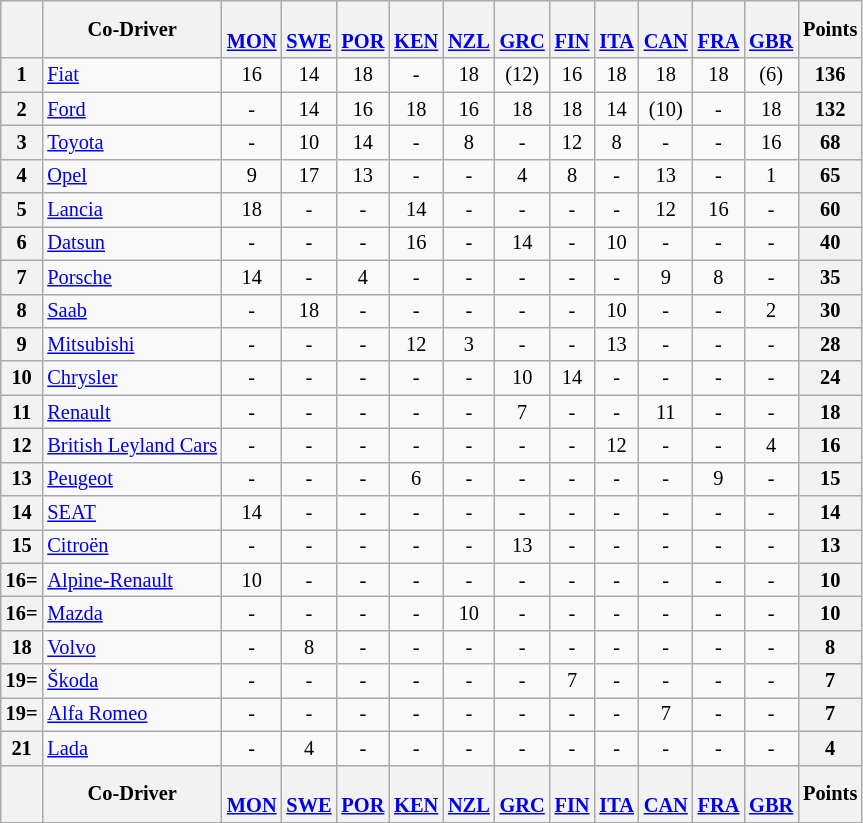<table class="wikitable" style="font-size: 85%; text-align: center;">
<tr valign="top">
<th valign="middle"></th>
<th valign="middle">Co-Driver</th>
<th><br><a href='#'>MON</a></th>
<th><br><a href='#'>SWE</a></th>
<th><br><a href='#'>POR</a></th>
<th><br><a href='#'>KEN</a></th>
<th><br><a href='#'>NZL</a></th>
<th><br><a href='#'>GRC</a></th>
<th><br><a href='#'>FIN</a></th>
<th><br><a href='#'>ITA</a></th>
<th><br><a href='#'>CAN</a></th>
<th><br><a href='#'>FRA</a></th>
<th><br><a href='#'>GBR</a></th>
<th valign="middle">Points</th>
</tr>
<tr>
<th>1</th>
<td align=left> <a href='#'>Fiat</a></td>
<td>16</td>
<td>14</td>
<td>18</td>
<td>-</td>
<td>18</td>
<td>(12)</td>
<td>16</td>
<td>18</td>
<td>18</td>
<td>18</td>
<td>(6)</td>
<th>136</th>
</tr>
<tr>
<th>2</th>
<td align=left> <a href='#'>Ford</a></td>
<td>-</td>
<td>14</td>
<td>16</td>
<td>18</td>
<td>16</td>
<td>18</td>
<td>18</td>
<td>14</td>
<td>(10)</td>
<td>-</td>
<td>18</td>
<th>132</th>
</tr>
<tr>
<th>3</th>
<td align=left> <a href='#'>Toyota</a></td>
<td>-</td>
<td>10</td>
<td>14</td>
<td>-</td>
<td>8</td>
<td>-</td>
<td>12</td>
<td>8</td>
<td>-</td>
<td>-</td>
<td>16</td>
<th>68</th>
</tr>
<tr>
<th>4</th>
<td align=left> <a href='#'>Opel</a></td>
<td>9</td>
<td>17</td>
<td>13</td>
<td>-</td>
<td>-</td>
<td>4</td>
<td>8</td>
<td>-</td>
<td>13</td>
<td>-</td>
<td>1</td>
<th>65</th>
</tr>
<tr>
<th>5</th>
<td align=left> <a href='#'>Lancia</a></td>
<td>18</td>
<td>-</td>
<td>-</td>
<td>14</td>
<td>-</td>
<td>-</td>
<td>-</td>
<td>-</td>
<td>12</td>
<td>16</td>
<td>-</td>
<th>60</th>
</tr>
<tr>
<th>6</th>
<td align=left> <a href='#'>Datsun</a></td>
<td>-</td>
<td>-</td>
<td>-</td>
<td>16</td>
<td>-</td>
<td>14</td>
<td>-</td>
<td>10</td>
<td>-</td>
<td>-</td>
<td>-</td>
<th>40</th>
</tr>
<tr>
<th>7</th>
<td align=left> <a href='#'>Porsche</a></td>
<td>14</td>
<td>-</td>
<td>4</td>
<td>-</td>
<td>-</td>
<td>-</td>
<td>-</td>
<td>-</td>
<td>9</td>
<td>8</td>
<td>-</td>
<th>35</th>
</tr>
<tr>
<th>8</th>
<td align=left> <a href='#'>Saab</a></td>
<td>-</td>
<td>18</td>
<td>-</td>
<td>-</td>
<td>-</td>
<td>-</td>
<td>-</td>
<td>10</td>
<td>-</td>
<td>-</td>
<td>2</td>
<th>30</th>
</tr>
<tr>
<th>9</th>
<td align=left> <a href='#'>Mitsubishi</a></td>
<td>-</td>
<td>-</td>
<td>-</td>
<td>12</td>
<td>3</td>
<td>-</td>
<td>-</td>
<td>13</td>
<td>-</td>
<td>-</td>
<td>-</td>
<th>28</th>
</tr>
<tr>
<th>10</th>
<td align=left> <a href='#'>Chrysler</a></td>
<td>-</td>
<td>-</td>
<td>-</td>
<td>-</td>
<td>-</td>
<td>10</td>
<td>14</td>
<td>-</td>
<td>-</td>
<td>-</td>
<td>-</td>
<th>24</th>
</tr>
<tr>
<th>11</th>
<td align=left> <a href='#'>Renault</a></td>
<td>-</td>
<td>-</td>
<td>-</td>
<td>-</td>
<td>-</td>
<td>7</td>
<td>-</td>
<td>-</td>
<td>11</td>
<td>-</td>
<td>-</td>
<th>18</th>
</tr>
<tr>
<th>12</th>
<td align=left> <a href='#'>British Leyland Cars</a></td>
<td>-</td>
<td>-</td>
<td>-</td>
<td>-</td>
<td>-</td>
<td>-</td>
<td>-</td>
<td>12</td>
<td>-</td>
<td>-</td>
<td>4</td>
<th>16</th>
</tr>
<tr>
<th>13</th>
<td align=left> <a href='#'>Peugeot</a></td>
<td>-</td>
<td>-</td>
<td>-</td>
<td>6</td>
<td>-</td>
<td>-</td>
<td>-</td>
<td>-</td>
<td>-</td>
<td>9</td>
<td>-</td>
<th>15</th>
</tr>
<tr>
<th>14</th>
<td align=left> <a href='#'>SEAT</a></td>
<td>14</td>
<td>-</td>
<td>-</td>
<td>-</td>
<td>-</td>
<td>-</td>
<td>-</td>
<td>-</td>
<td>-</td>
<td>-</td>
<td>-</td>
<th>14</th>
</tr>
<tr>
<th>15</th>
<td align=left> <a href='#'>Citroën</a></td>
<td>-</td>
<td>-</td>
<td>-</td>
<td>-</td>
<td>-</td>
<td>13</td>
<td>-</td>
<td>-</td>
<td>-</td>
<td>-</td>
<td>-</td>
<th>13</th>
</tr>
<tr>
<th>16=</th>
<td align=left> <a href='#'>Alpine-Renault</a></td>
<td>10</td>
<td>-</td>
<td>-</td>
<td>-</td>
<td>-</td>
<td>-</td>
<td>-</td>
<td>-</td>
<td>-</td>
<td>-</td>
<td>-</td>
<th>10</th>
</tr>
<tr>
<th>16=</th>
<td align=left> <a href='#'>Mazda</a></td>
<td>-</td>
<td>-</td>
<td>-</td>
<td>-</td>
<td>10</td>
<td>-</td>
<td>-</td>
<td>-</td>
<td>-</td>
<td>-</td>
<td>-</td>
<th>10</th>
</tr>
<tr>
<th>18</th>
<td align=left> <a href='#'>Volvo</a></td>
<td>-</td>
<td>8</td>
<td>-</td>
<td>-</td>
<td>-</td>
<td>-</td>
<td>-</td>
<td>-</td>
<td>-</td>
<td>-</td>
<td>-</td>
<th>8</th>
</tr>
<tr>
<th>19=</th>
<td align=left> <a href='#'>Škoda</a></td>
<td>-</td>
<td>-</td>
<td>-</td>
<td>-</td>
<td>-</td>
<td>-</td>
<td>7</td>
<td>-</td>
<td>-</td>
<td>-</td>
<td>-</td>
<th>7</th>
</tr>
<tr>
<th>19=</th>
<td align=left> <a href='#'>Alfa Romeo</a></td>
<td>-</td>
<td>-</td>
<td>-</td>
<td>-</td>
<td>-</td>
<td>-</td>
<td>-</td>
<td>-</td>
<td>7</td>
<td>-</td>
<td>-</td>
<th>7</th>
</tr>
<tr>
<th>21</th>
<td align=left> <a href='#'>Lada</a></td>
<td>-</td>
<td>4</td>
<td>-</td>
<td>-</td>
<td>-</td>
<td>-</td>
<td>-</td>
<td>-</td>
<td>-</td>
<td>-</td>
<td>-</td>
<th>4</th>
</tr>
<tr valign="top">
<th valign="middle"></th>
<th valign="middle">Co-Driver</th>
<th><br><a href='#'>MON</a></th>
<th><br><a href='#'>SWE</a></th>
<th><br><a href='#'>POR</a></th>
<th><br><a href='#'>KEN</a></th>
<th><br><a href='#'>NZL</a></th>
<th><br><a href='#'>GRC</a></th>
<th><br><a href='#'>FIN</a></th>
<th><br><a href='#'>ITA</a></th>
<th><br><a href='#'>CAN</a></th>
<th><br><a href='#'>FRA</a></th>
<th><br><a href='#'>GBR</a></th>
<th valign="middle">Points</th>
</tr>
</table>
